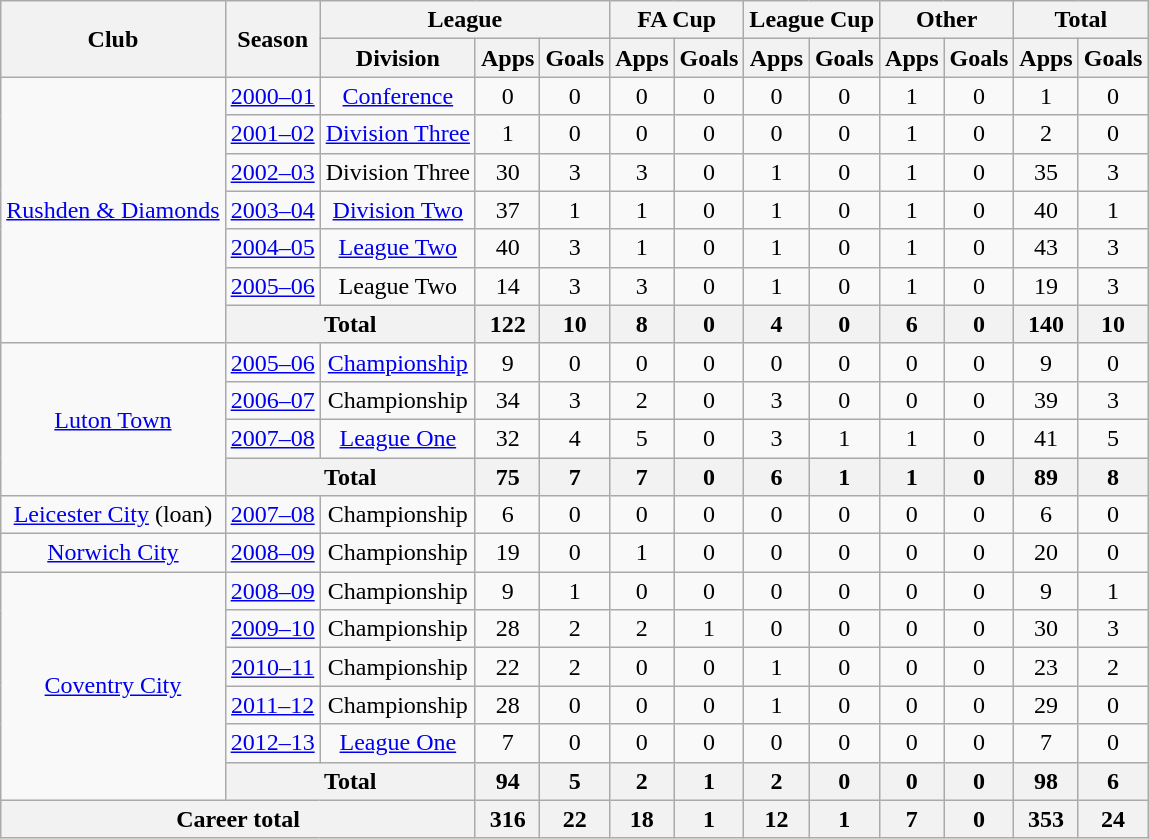<table class="wikitable" style="text-align:center">
<tr>
<th rowspan="2">Club</th>
<th rowspan="2">Season</th>
<th colspan="3">League</th>
<th colspan="2">FA Cup</th>
<th colspan="2">League Cup</th>
<th colspan="2">Other</th>
<th colspan="2">Total</th>
</tr>
<tr>
<th>Division</th>
<th>Apps</th>
<th>Goals</th>
<th>Apps</th>
<th>Goals</th>
<th>Apps</th>
<th>Goals</th>
<th>Apps</th>
<th>Goals</th>
<th>Apps</th>
<th>Goals</th>
</tr>
<tr>
<td rowspan="7"><a href='#'>Rushden & Diamonds</a></td>
<td><a href='#'>2000–01</a></td>
<td><a href='#'>Conference</a></td>
<td>0</td>
<td>0</td>
<td>0</td>
<td>0</td>
<td>0</td>
<td>0</td>
<td>1</td>
<td>0</td>
<td>1</td>
<td>0</td>
</tr>
<tr>
<td><a href='#'>2001–02</a></td>
<td><a href='#'>Division Three</a></td>
<td>1</td>
<td>0</td>
<td>0</td>
<td>0</td>
<td>0</td>
<td>0</td>
<td>1</td>
<td>0</td>
<td>2</td>
<td>0</td>
</tr>
<tr>
<td><a href='#'>2002–03</a></td>
<td>Division Three</td>
<td>30</td>
<td>3</td>
<td>3</td>
<td>0</td>
<td>1</td>
<td>0</td>
<td>1</td>
<td>0</td>
<td>35</td>
<td>3</td>
</tr>
<tr>
<td><a href='#'>2003–04</a></td>
<td><a href='#'>Division Two</a></td>
<td>37</td>
<td>1</td>
<td>1</td>
<td>0</td>
<td>1</td>
<td>0</td>
<td>1</td>
<td>0</td>
<td>40</td>
<td>1</td>
</tr>
<tr>
<td><a href='#'>2004–05</a></td>
<td><a href='#'>League Two</a></td>
<td>40</td>
<td>3</td>
<td>1</td>
<td>0</td>
<td>1</td>
<td>0</td>
<td>1</td>
<td>0</td>
<td>43</td>
<td>3</td>
</tr>
<tr>
<td><a href='#'>2005–06</a></td>
<td>League Two</td>
<td>14</td>
<td>3</td>
<td>3</td>
<td>0</td>
<td>1</td>
<td>0</td>
<td>1</td>
<td>0</td>
<td>19</td>
<td>3</td>
</tr>
<tr>
<th colspan="2">Total</th>
<th>122</th>
<th>10</th>
<th>8</th>
<th>0</th>
<th>4</th>
<th>0</th>
<th>6</th>
<th>0</th>
<th>140</th>
<th>10</th>
</tr>
<tr>
<td rowspan="4"><a href='#'>Luton Town</a></td>
<td><a href='#'>2005–06</a></td>
<td><a href='#'>Championship</a></td>
<td>9</td>
<td>0</td>
<td>0</td>
<td>0</td>
<td>0</td>
<td>0</td>
<td>0</td>
<td>0</td>
<td>9</td>
<td>0</td>
</tr>
<tr>
<td><a href='#'>2006–07</a></td>
<td>Championship</td>
<td>34</td>
<td>3</td>
<td>2</td>
<td>0</td>
<td>3</td>
<td>0</td>
<td>0</td>
<td>0</td>
<td>39</td>
<td>3</td>
</tr>
<tr>
<td><a href='#'>2007–08</a></td>
<td><a href='#'>League One</a></td>
<td>32</td>
<td>4</td>
<td>5</td>
<td>0</td>
<td>3</td>
<td>1</td>
<td>1</td>
<td>0</td>
<td>41</td>
<td>5</td>
</tr>
<tr>
<th colspan="2">Total</th>
<th>75</th>
<th>7</th>
<th>7</th>
<th>0</th>
<th>6</th>
<th>1</th>
<th>1</th>
<th>0</th>
<th>89</th>
<th>8</th>
</tr>
<tr>
<td><a href='#'>Leicester City</a> (loan)</td>
<td><a href='#'>2007–08</a></td>
<td>Championship</td>
<td>6</td>
<td>0</td>
<td>0</td>
<td>0</td>
<td>0</td>
<td>0</td>
<td>0</td>
<td>0</td>
<td>6</td>
<td>0</td>
</tr>
<tr>
<td><a href='#'>Norwich City</a></td>
<td><a href='#'>2008–09</a></td>
<td>Championship</td>
<td>19</td>
<td>0</td>
<td>1</td>
<td>0</td>
<td>0</td>
<td>0</td>
<td>0</td>
<td>0</td>
<td>20</td>
<td>0</td>
</tr>
<tr>
<td rowspan="6"><a href='#'>Coventry City</a></td>
<td><a href='#'>2008–09</a></td>
<td>Championship</td>
<td>9</td>
<td>1</td>
<td>0</td>
<td>0</td>
<td>0</td>
<td>0</td>
<td>0</td>
<td>0</td>
<td>9</td>
<td>1</td>
</tr>
<tr>
<td><a href='#'>2009–10</a></td>
<td>Championship</td>
<td>28</td>
<td>2</td>
<td>2</td>
<td>1</td>
<td>0</td>
<td>0</td>
<td>0</td>
<td>0</td>
<td>30</td>
<td>3</td>
</tr>
<tr>
<td><a href='#'>2010–11</a></td>
<td>Championship</td>
<td>22</td>
<td>2</td>
<td>0</td>
<td>0</td>
<td>1</td>
<td>0</td>
<td>0</td>
<td>0</td>
<td>23</td>
<td>2</td>
</tr>
<tr>
<td><a href='#'>2011–12</a></td>
<td>Championship</td>
<td>28</td>
<td>0</td>
<td>0</td>
<td>0</td>
<td>1</td>
<td>0</td>
<td>0</td>
<td>0</td>
<td>29</td>
<td>0</td>
</tr>
<tr>
<td><a href='#'>2012–13</a></td>
<td><a href='#'>League One</a></td>
<td>7</td>
<td>0</td>
<td>0</td>
<td>0</td>
<td>0</td>
<td>0</td>
<td>0</td>
<td>0</td>
<td>7</td>
<td>0</td>
</tr>
<tr>
<th colspan="2">Total</th>
<th>94</th>
<th>5</th>
<th>2</th>
<th>1</th>
<th>2</th>
<th>0</th>
<th>0</th>
<th>0</th>
<th>98</th>
<th>6</th>
</tr>
<tr>
<th colspan="3">Career total</th>
<th>316</th>
<th>22</th>
<th>18</th>
<th>1</th>
<th>12</th>
<th>1</th>
<th>7</th>
<th>0</th>
<th>353</th>
<th>24</th>
</tr>
</table>
